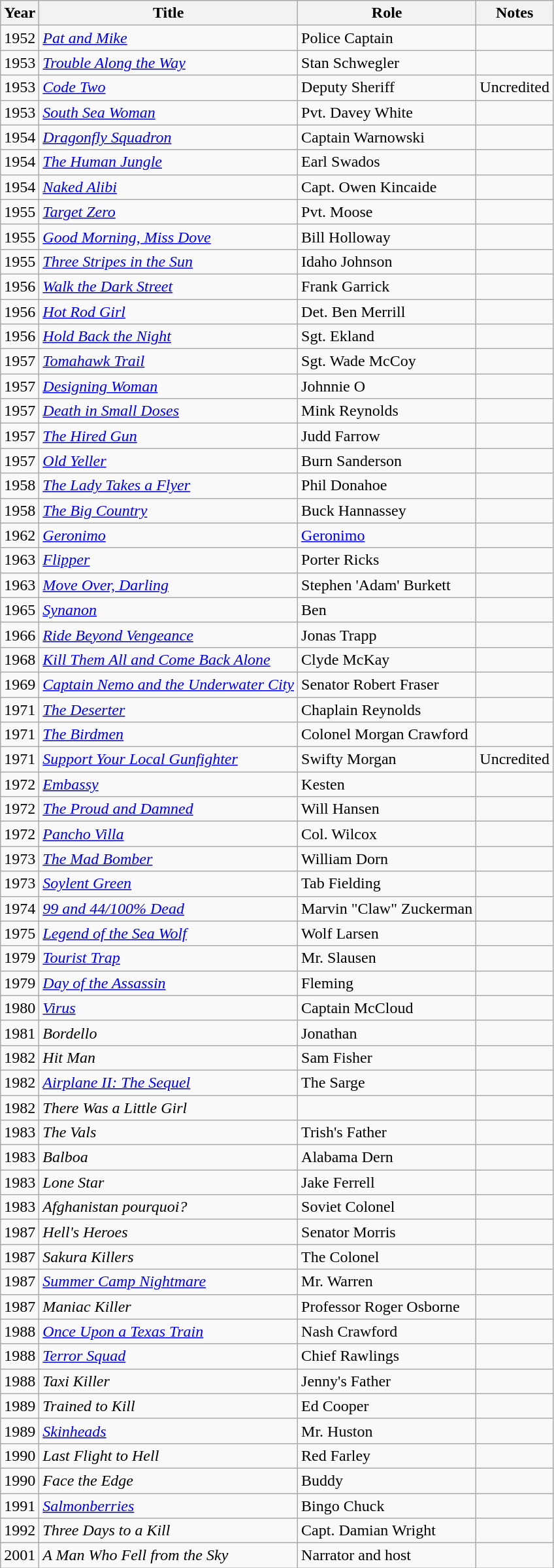<table class="wikitable sortable">
<tr>
<th>Year</th>
<th>Title</th>
<th>Role</th>
<th>Notes</th>
</tr>
<tr>
<td>1952</td>
<td><em><a href='#'>Pat and Mike</a></em></td>
<td>Police Captain</td>
<td></td>
</tr>
<tr>
<td>1953</td>
<td><em><a href='#'>Trouble Along the Way</a></em></td>
<td>Stan Schwegler</td>
<td></td>
</tr>
<tr>
<td>1953</td>
<td><em><a href='#'>Code Two</a></em></td>
<td>Deputy Sheriff</td>
<td>Uncredited</td>
</tr>
<tr>
<td>1953</td>
<td><em><a href='#'>South Sea Woman</a></em></td>
<td>Pvt. Davey White</td>
<td></td>
</tr>
<tr>
<td>1954</td>
<td><em><a href='#'>Dragonfly Squadron</a></em></td>
<td>Captain Warnowski</td>
<td></td>
</tr>
<tr>
<td>1954</td>
<td><em><a href='#'>The Human Jungle</a></em></td>
<td>Earl Swados</td>
<td></td>
</tr>
<tr>
<td>1954</td>
<td><em><a href='#'>Naked Alibi</a></em></td>
<td>Capt. Owen Kincaide</td>
<td></td>
</tr>
<tr>
<td>1955</td>
<td><em><a href='#'>Target Zero</a></em></td>
<td>Pvt. Moose</td>
<td></td>
</tr>
<tr>
<td>1955</td>
<td><em><a href='#'>Good Morning, Miss Dove</a></em></td>
<td>Bill Holloway</td>
<td></td>
</tr>
<tr>
<td>1955</td>
<td><em><a href='#'>Three Stripes in the Sun</a></em></td>
<td>Idaho Johnson</td>
<td></td>
</tr>
<tr>
<td>1956</td>
<td><em><a href='#'>Walk the Dark Street</a></em></td>
<td>Frank Garrick</td>
<td></td>
</tr>
<tr>
<td>1956</td>
<td><em><a href='#'>Hot Rod Girl</a></em></td>
<td>Det. Ben Merrill</td>
<td></td>
</tr>
<tr>
<td>1956</td>
<td><em><a href='#'>Hold Back the Night</a></em></td>
<td>Sgt. Ekland</td>
<td></td>
</tr>
<tr>
<td>1957</td>
<td><em><a href='#'>Tomahawk Trail</a></em></td>
<td>Sgt. Wade McCoy</td>
<td></td>
</tr>
<tr>
<td>1957</td>
<td><em><a href='#'>Designing Woman</a></em></td>
<td>Johnnie O</td>
<td></td>
</tr>
<tr>
<td>1957</td>
<td><em><a href='#'>Death in Small Doses</a></em></td>
<td>Mink Reynolds</td>
<td></td>
</tr>
<tr>
<td>1957</td>
<td><em><a href='#'>The Hired Gun</a></em></td>
<td>Judd Farrow</td>
<td></td>
</tr>
<tr>
<td>1957</td>
<td><em><a href='#'>Old Yeller</a></em></td>
<td>Burn Sanderson</td>
<td></td>
</tr>
<tr>
<td>1958</td>
<td><em><a href='#'>The Lady Takes a Flyer</a></em></td>
<td>Phil Donahoe</td>
<td></td>
</tr>
<tr>
<td>1958</td>
<td><em><a href='#'>The Big Country</a></em></td>
<td>Buck Hannassey</td>
<td></td>
</tr>
<tr>
<td>1962</td>
<td><em><a href='#'>Geronimo</a></em></td>
<td><a href='#'>Geronimo</a></td>
<td></td>
</tr>
<tr>
<td>1963</td>
<td><em><a href='#'>Flipper</a></em></td>
<td>Porter Ricks</td>
<td></td>
</tr>
<tr>
<td>1963</td>
<td><em><a href='#'>Move Over, Darling</a></em></td>
<td>Stephen 'Adam' Burkett</td>
<td></td>
</tr>
<tr>
<td>1965</td>
<td><em><a href='#'>Synanon</a></em></td>
<td>Ben</td>
<td></td>
</tr>
<tr>
<td>1966</td>
<td><em><a href='#'>Ride Beyond Vengeance</a></em></td>
<td>Jonas Trapp</td>
<td></td>
</tr>
<tr>
<td>1968</td>
<td><em><a href='#'>Kill Them All and Come Back Alone</a></em></td>
<td>Clyde McKay</td>
<td></td>
</tr>
<tr>
<td>1969</td>
<td><em><a href='#'>Captain Nemo and the Underwater City</a></em></td>
<td>Senator Robert Fraser</td>
<td></td>
</tr>
<tr>
<td>1971</td>
<td><em><a href='#'>The Deserter</a></em></td>
<td>Chaplain Reynolds</td>
<td></td>
</tr>
<tr>
<td>1971</td>
<td><em><a href='#'>The Birdmen</a></em></td>
<td>Colonel Morgan Crawford</td>
<td></td>
</tr>
<tr>
<td>1971</td>
<td><em><a href='#'>Support Your Local Gunfighter</a></em></td>
<td>Swifty Morgan</td>
<td>Uncredited</td>
</tr>
<tr>
<td>1972</td>
<td><em><a href='#'>Embassy</a></em></td>
<td>Kesten</td>
<td></td>
</tr>
<tr>
<td>1972</td>
<td><em><a href='#'>The Proud and Damned</a></em></td>
<td>Will Hansen</td>
<td></td>
</tr>
<tr>
<td>1972</td>
<td><em><a href='#'>Pancho Villa</a></em></td>
<td>Col. Wilcox</td>
<td></td>
</tr>
<tr>
<td>1973</td>
<td><em><a href='#'>The Mad Bomber</a></em></td>
<td>William Dorn</td>
<td></td>
</tr>
<tr>
<td>1973</td>
<td><em><a href='#'>Soylent Green</a></em></td>
<td>Tab Fielding</td>
<td></td>
</tr>
<tr>
<td>1974</td>
<td><em><a href='#'>99 and 44/100% Dead</a></em></td>
<td>Marvin "Claw" Zuckerman</td>
<td></td>
</tr>
<tr>
<td>1975</td>
<td><em><a href='#'>Legend of the Sea Wolf</a></em></td>
<td>Wolf Larsen</td>
<td></td>
</tr>
<tr>
<td>1979</td>
<td><em><a href='#'>Tourist Trap</a></em></td>
<td>Mr. Slausen</td>
<td></td>
</tr>
<tr>
<td>1979</td>
<td><em><a href='#'>Day of the Assassin</a></em></td>
<td>Fleming</td>
<td></td>
</tr>
<tr>
<td>1980</td>
<td><em><a href='#'>Virus</a></em></td>
<td>Captain McCloud</td>
<td></td>
</tr>
<tr>
<td>1981</td>
<td><em>Bordello</em></td>
<td>Jonathan</td>
<td></td>
</tr>
<tr>
<td>1982</td>
<td><em>Hit Man</em></td>
<td>Sam Fisher</td>
<td></td>
</tr>
<tr>
<td>1982</td>
<td><em><a href='#'>Airplane II: The Sequel</a></em></td>
<td>The Sarge</td>
<td></td>
</tr>
<tr>
<td>1982</td>
<td><em>There Was a Little Girl</em></td>
<td></td>
<td></td>
</tr>
<tr>
<td>1983</td>
<td><em>The Vals</em></td>
<td>Trish's Father</td>
<td></td>
</tr>
<tr>
<td>1983</td>
<td><em>Balboa</em></td>
<td>Alabama Dern</td>
<td></td>
</tr>
<tr>
<td>1983</td>
<td><em>Lone Star</em></td>
<td>Jake Ferrell</td>
<td></td>
</tr>
<tr>
<td>1983</td>
<td><em>Afghanistan pourquoi?</em></td>
<td>Soviet Colonel</td>
<td></td>
</tr>
<tr>
<td>1987</td>
<td><em>Hell's Heroes</em></td>
<td>Senator Morris</td>
<td></td>
</tr>
<tr>
<td>1987</td>
<td><em>Sakura Killers</em></td>
<td>The Colonel</td>
<td></td>
</tr>
<tr>
<td>1987</td>
<td><em><a href='#'>Summer Camp Nightmare</a></em></td>
<td>Mr. Warren</td>
<td></td>
</tr>
<tr>
<td>1987</td>
<td><em>Maniac Killer</em></td>
<td>Professor Roger Osborne</td>
<td></td>
</tr>
<tr>
<td>1988</td>
<td><em><a href='#'>Once Upon a Texas Train</a></em></td>
<td>Nash Crawford</td>
<td></td>
</tr>
<tr>
<td>1988</td>
<td><em><a href='#'>Terror Squad</a></em></td>
<td>Chief Rawlings</td>
<td></td>
</tr>
<tr>
<td>1988</td>
<td><em>Taxi Killer</em></td>
<td>Jenny's Father</td>
<td></td>
</tr>
<tr>
<td>1989</td>
<td><em>Trained to Kill</em></td>
<td>Ed Cooper</td>
<td></td>
</tr>
<tr>
<td>1989</td>
<td><em><a href='#'>Skinheads</a></em></td>
<td>Mr. Huston</td>
<td></td>
</tr>
<tr>
<td>1990</td>
<td><em>Last Flight to Hell</em></td>
<td>Red Farley</td>
<td></td>
</tr>
<tr>
<td>1990</td>
<td><em>Face the Edge</em></td>
<td>Buddy</td>
<td></td>
</tr>
<tr>
<td>1991</td>
<td><em><a href='#'>Salmonberries</a></em></td>
<td>Bingo Chuck</td>
<td></td>
</tr>
<tr>
<td>1992</td>
<td><em>Three Days to a Kill</em></td>
<td>Capt. Damian Wright</td>
<td></td>
</tr>
<tr>
<td>2001</td>
<td><em>A Man Who Fell from the Sky</em></td>
<td>Narrator and host</td>
<td></td>
</tr>
</table>
